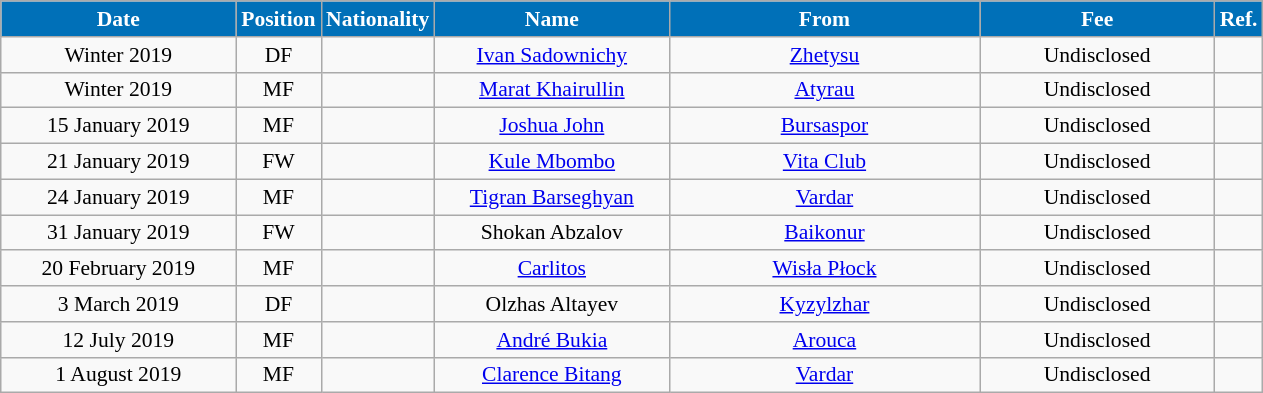<table class="wikitable"  style="text-align:center; font-size:90%; ">
<tr>
<th style="background:#0070B8; color:#FFFFFF; width:150px;">Date</th>
<th style="background:#0070B8; color:#FFFFFF; width:50px;">Position</th>
<th style="background:#0070B8; color:#FFFFFF; width:50px;">Nationality</th>
<th style="background:#0070B8; color:#FFFFFF; width:150px;">Name</th>
<th style="background:#0070B8; color:#FFFFFF; width:200px;">From</th>
<th style="background:#0070B8; color:#FFFFFF; width:150px;">Fee</th>
<th style="background:#0070B8; color:#FFFFFF; width:25px;">Ref.</th>
</tr>
<tr>
<td>Winter 2019</td>
<td>DF</td>
<td></td>
<td><a href='#'>Ivan Sadownichy</a></td>
<td><a href='#'>Zhetysu</a></td>
<td>Undisclosed</td>
<td></td>
</tr>
<tr>
<td>Winter 2019</td>
<td>MF</td>
<td></td>
<td><a href='#'>Marat Khairullin</a></td>
<td><a href='#'>Atyrau</a></td>
<td>Undisclosed</td>
<td></td>
</tr>
<tr>
<td>15 January 2019</td>
<td>MF</td>
<td></td>
<td><a href='#'>Joshua John</a></td>
<td><a href='#'>Bursaspor</a></td>
<td>Undisclosed</td>
<td></td>
</tr>
<tr>
<td>21 January 2019</td>
<td>FW</td>
<td></td>
<td><a href='#'>Kule Mbombo</a></td>
<td><a href='#'>Vita Club</a></td>
<td>Undisclosed</td>
<td></td>
</tr>
<tr>
<td>24 January 2019</td>
<td>MF</td>
<td></td>
<td><a href='#'>Tigran Barseghyan</a></td>
<td><a href='#'>Vardar</a></td>
<td>Undisclosed</td>
<td></td>
</tr>
<tr>
<td>31 January 2019</td>
<td>FW</td>
<td></td>
<td>Shokan Abzalov</td>
<td><a href='#'>Baikonur</a></td>
<td>Undisclosed</td>
<td></td>
</tr>
<tr>
<td>20 February 2019</td>
<td>MF</td>
<td></td>
<td><a href='#'>Carlitos</a></td>
<td><a href='#'>Wisła Płock</a></td>
<td>Undisclosed</td>
<td></td>
</tr>
<tr>
<td>3 March 2019</td>
<td>DF</td>
<td></td>
<td>Olzhas Altayev</td>
<td><a href='#'>Kyzylzhar</a></td>
<td>Undisclosed</td>
<td></td>
</tr>
<tr>
<td>12 July 2019</td>
<td>MF</td>
<td></td>
<td><a href='#'>André Bukia</a></td>
<td><a href='#'>Arouca</a></td>
<td>Undisclosed</td>
<td></td>
</tr>
<tr>
<td>1 August 2019</td>
<td>MF</td>
<td></td>
<td><a href='#'>Clarence Bitang</a></td>
<td><a href='#'>Vardar</a></td>
<td>Undisclosed</td>
<td></td>
</tr>
</table>
